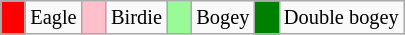<table class="wikitable" span = 50 style="font-size:85%">
<tr>
<td style="background: Red;" width=10></td>
<td>Eagle</td>
<td style="background: Pink;" width=10></td>
<td>Birdie</td>
<td style="background: PaleGreen;" width=10></td>
<td>Bogey</td>
<td style="background: Green;" width=10></td>
<td>Double bogey</td>
</tr>
</table>
